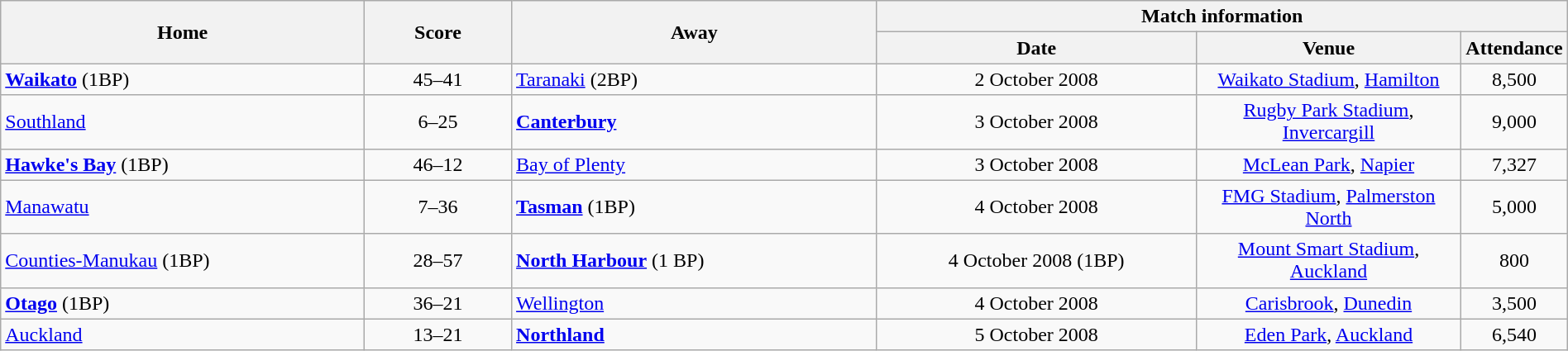<table class="wikitable" style="text-align:center" width=100%>
<tr>
<th rowspan=2 width=25%>Home</th>
<th rowspan=2 width=10%>Score</th>
<th rowspan=2 width=25%>Away</th>
<th colspan=6>Match information</th>
</tr>
<tr>
<th width=22%>Date</th>
<th width=22%>Venue</th>
<th width=22%>Attendance</th>
</tr>
<tr>
<td style="text-align:left"><strong><a href='#'>Waikato</a></strong> (1BP)</td>
<td>45–41</td>
<td style="text-align:left"><a href='#'>Taranaki</a> (2BP)</td>
<td>2 October 2008</td>
<td><a href='#'>Waikato Stadium</a>, <a href='#'>Hamilton</a></td>
<td>8,500</td>
</tr>
<tr>
<td style="text-align:left"><a href='#'>Southland</a></td>
<td>6–25</td>
<td style="text-align:left"><strong><a href='#'>Canterbury</a></strong></td>
<td>3 October 2008</td>
<td><a href='#'>Rugby Park Stadium</a>, <a href='#'>Invercargill</a></td>
<td>9,000</td>
</tr>
<tr>
<td style="text-align:left"><strong><a href='#'>Hawke's Bay</a></strong> (1BP)</td>
<td>46–12</td>
<td style="text-align:left"><a href='#'>Bay of Plenty</a></td>
<td>3 October 2008</td>
<td><a href='#'>McLean Park</a>, <a href='#'>Napier</a></td>
<td>7,327</td>
</tr>
<tr>
<td style="text-align:left"><a href='#'>Manawatu</a></td>
<td>7–36</td>
<td style="text-align:left"><strong><a href='#'>Tasman</a></strong> (1BP)</td>
<td>4 October 2008</td>
<td><a href='#'>FMG Stadium</a>, <a href='#'>Palmerston North</a></td>
<td>5,000</td>
</tr>
<tr>
<td style="text-align:left"><a href='#'>Counties-Manukau</a> (1BP)</td>
<td>28–57</td>
<td style="text-align:left"><strong><a href='#'>North Harbour</a></strong> (1 BP)</td>
<td>4 October 2008 (1BP)</td>
<td><a href='#'>Mount Smart Stadium</a>, <a href='#'>Auckland</a></td>
<td>800</td>
</tr>
<tr>
<td style="text-align:left"><strong><a href='#'>Otago</a></strong> (1BP)</td>
<td>36–21</td>
<td style="text-align:left"><a href='#'>Wellington</a></td>
<td>4 October 2008</td>
<td><a href='#'>Carisbrook</a>, <a href='#'>Dunedin</a></td>
<td>3,500</td>
</tr>
<tr>
<td style="text-align:left"><a href='#'>Auckland</a></td>
<td>13–21</td>
<td style="text-align:left"><strong><a href='#'>Northland</a></strong></td>
<td>5 October 2008</td>
<td><a href='#'>Eden Park</a>, <a href='#'>Auckland</a></td>
<td>6,540</td>
</tr>
</table>
